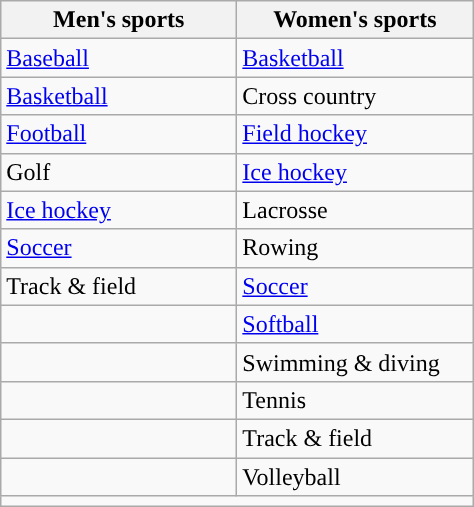<table class="wikitable" style= " ">
<tr>
<th width=150px>Men's sports</th>
<th width=150px>Women's sports</th>
</tr>
<tr>
<td><a href='#'>Baseball</a></td>
<td><a href='#'>Basketball</a></td>
</tr>
<tr>
<td><a href='#'>Basketball</a></td>
<td>Cross country</td>
</tr>
<tr>
<td><a href='#'>Football</a></td>
<td><a href='#'>Field hockey</a></td>
</tr>
<tr>
<td>Golf</td>
<td><a href='#'>Ice hockey</a></td>
</tr>
<tr>
<td><a href='#'>Ice hockey</a></td>
<td>Lacrosse</td>
</tr>
<tr>
<td><a href='#'>Soccer</a></td>
<td>Rowing</td>
</tr>
<tr>
<td>Track & field</td>
<td><a href='#'>Soccer</a></td>
</tr>
<tr>
<td></td>
<td><a href='#'>Softball</a></td>
</tr>
<tr>
<td></td>
<td>Swimming & diving</td>
</tr>
<tr>
<td></td>
<td>Tennis</td>
</tr>
<tr>
<td></td>
<td>Track & field</td>
</tr>
<tr>
<td></td>
<td>Volleyball</td>
</tr>
<tr>
<td colspan="2"></td>
</tr>
</table>
